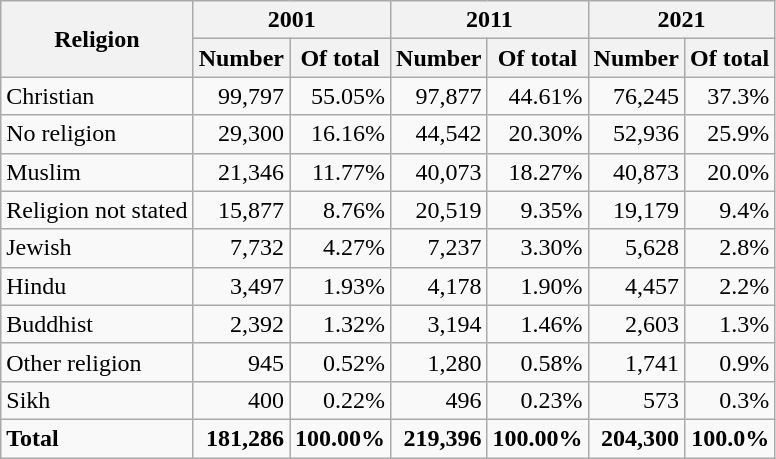<table class="wikitable sortable" style="text-align:right">
<tr>
<th rowspan="2">Religion</th>
<th colspan="2">2001</th>
<th colspan="2">2011</th>
<th colspan="2">2021</th>
</tr>
<tr>
<th>Number</th>
<th>Of total</th>
<th>Number</th>
<th>Of total</th>
<th>Number</th>
<th>Of total</th>
</tr>
<tr>
<td style="text-align:left">Christian</td>
<td>99,797</td>
<td>55.05%</td>
<td>97,877</td>
<td>44.61%</td>
<td>76,245</td>
<td>37.3%</td>
</tr>
<tr>
<td style="text-align:left">No religion</td>
<td>29,300</td>
<td>16.16%</td>
<td>44,542</td>
<td>20.30%</td>
<td>52,936</td>
<td>25.9%</td>
</tr>
<tr>
<td style="text-align:left">Muslim</td>
<td>21,346</td>
<td>11.77%</td>
<td>40,073</td>
<td>18.27%</td>
<td>40,873</td>
<td>20.0%</td>
</tr>
<tr>
<td style="text-align:left">Religion not stated</td>
<td>15,877</td>
<td>8.76%</td>
<td>20,519</td>
<td>9.35%</td>
<td>19,179</td>
<td>9.4%</td>
</tr>
<tr>
<td style="text-align:left">Jewish</td>
<td>7,732</td>
<td>4.27%</td>
<td>7,237</td>
<td>3.30%</td>
<td>5,628</td>
<td>2.8%</td>
</tr>
<tr>
<td style="text-align:left">Hindu</td>
<td>3,497</td>
<td>1.93%</td>
<td>4,178</td>
<td>1.90%</td>
<td>4,457</td>
<td>2.2%</td>
</tr>
<tr>
<td style="text-align:left">Buddhist</td>
<td>2,392</td>
<td>1.32%</td>
<td>3,194</td>
<td>1.46%</td>
<td>2,603</td>
<td>1.3%</td>
</tr>
<tr>
<td style="text-align:left">Other religion</td>
<td>945</td>
<td>0.52%</td>
<td>1,280</td>
<td>0.58%</td>
<td>1,741</td>
<td>0.9%</td>
</tr>
<tr>
<td style="text-align:left">Sikh</td>
<td>400</td>
<td>0.22%</td>
<td>496</td>
<td>0.23%</td>
<td>573</td>
<td>0.3%</td>
</tr>
<tr style="font-weight:bold;">
<td style="text-align:left">Total</td>
<td>181,286</td>
<td>100.00%</td>
<td>219,396</td>
<td>100.00%</td>
<td>204,300</td>
<td>100.0%</td>
</tr>
</table>
